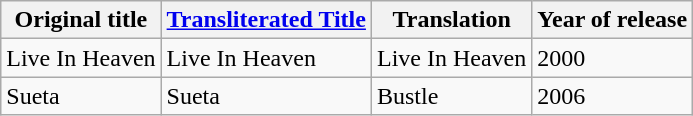<table class="wikitable">
<tr>
<th>Original title</th>
<th><a href='#'>Transliterated Title</a></th>
<th>Translation</th>
<th>Year of release</th>
</tr>
<tr>
<td>Live In Heaven</td>
<td>Live In Heaven</td>
<td>Live In Heaven</td>
<td>2000</td>
</tr>
<tr>
<td>Sueta</td>
<td>Sueta</td>
<td>Bustle</td>
<td>2006</td>
</tr>
</table>
